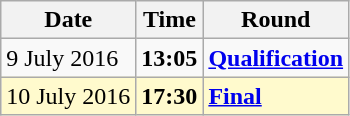<table class="wikitable">
<tr>
<th>Date</th>
<th>Time</th>
<th>Round</th>
</tr>
<tr>
<td>9 July 2016</td>
<td><strong>13:05</strong></td>
<td><strong><a href='#'>Qualification</a></strong></td>
</tr>
<tr style=background:lemonchiffon>
<td>10 July 2016</td>
<td><strong>17:30</strong></td>
<td><strong><a href='#'>Final</a></strong></td>
</tr>
</table>
